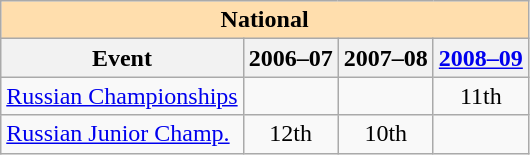<table class="wikitable" style="text-align:center">
<tr>
<th style="background-color: #ffdead; " colspan=4 align=center>National</th>
</tr>
<tr>
<th>Event</th>
<th>2006–07</th>
<th>2007–08</th>
<th><a href='#'>2008–09</a></th>
</tr>
<tr>
<td align=left><a href='#'>Russian Championships</a></td>
<td></td>
<td></td>
<td>11th</td>
</tr>
<tr>
<td align=left><a href='#'>Russian Junior Champ.</a></td>
<td>12th</td>
<td>10th</td>
<td></td>
</tr>
</table>
